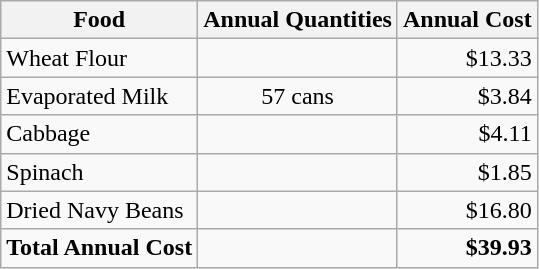<table class="wikitable">
<tr>
<th>Food</th>
<th>Annual Quantities</th>
<th>Annual Cost</th>
</tr>
<tr>
<td>Wheat Flour</td>
<td align=center></td>
<td align=right>$13.33</td>
</tr>
<tr>
<td>Evaporated Milk</td>
<td align=center>57 cans</td>
<td align=right>$3.84</td>
</tr>
<tr>
<td>Cabbage</td>
<td align=center></td>
<td align=right>$4.11</td>
</tr>
<tr>
<td>Spinach</td>
<td align=center></td>
<td align=right>$1.85</td>
</tr>
<tr>
<td>Dried Navy Beans</td>
<td align=center></td>
<td align=right>$16.80</td>
</tr>
<tr>
<td><strong>Total Annual Cost</strong></td>
<td></td>
<td align=right><strong>$39.93</strong></td>
</tr>
</table>
